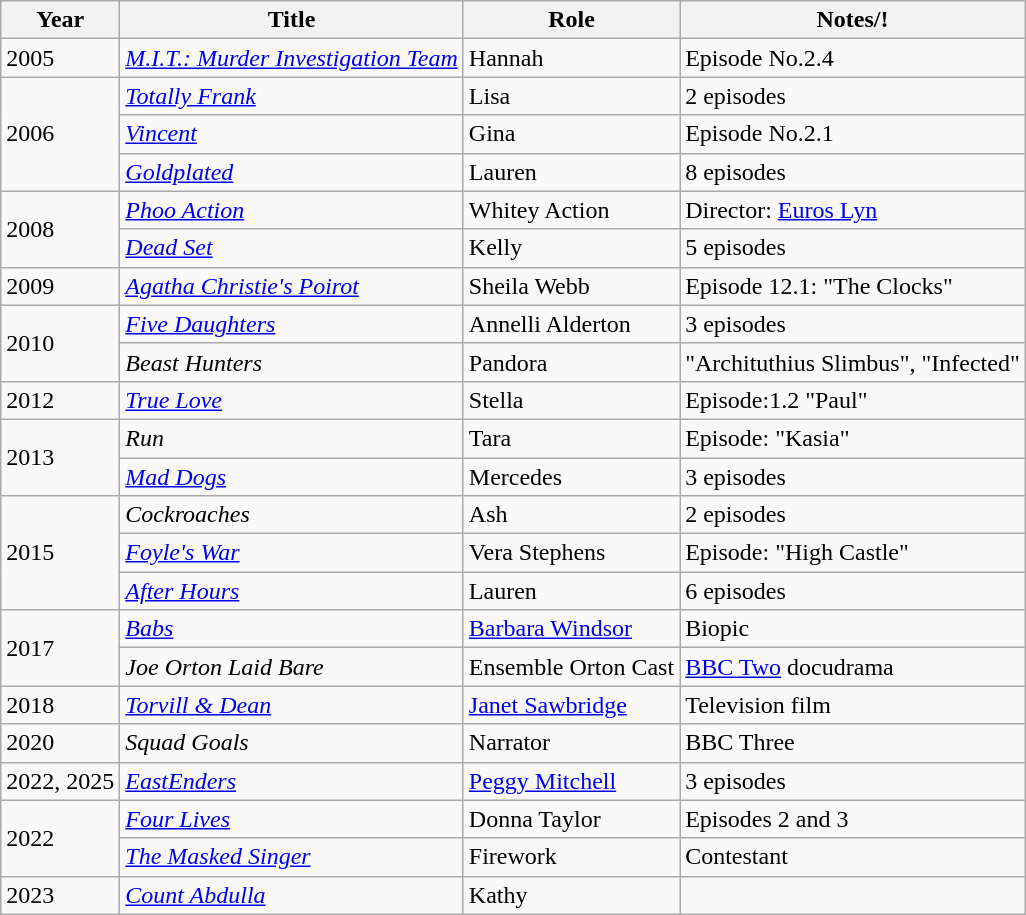<table class="wikitable sortable">
<tr>
<th>Year</th>
<th>Title</th>
<th>Role</th>
<th>Notes/!</th>
</tr>
<tr>
<td>2005</td>
<td><em><a href='#'>M.I.T.: Murder Investigation Team</a></em></td>
<td>Hannah</td>
<td>Episode No.2.4</td>
</tr>
<tr>
<td rowspan="3">2006</td>
<td><em><a href='#'>Totally Frank</a></em></td>
<td>Lisa</td>
<td>2 episodes</td>
</tr>
<tr>
<td><em><a href='#'>Vincent</a></em></td>
<td>Gina</td>
<td>Episode No.2.1</td>
</tr>
<tr>
<td><em><a href='#'>Goldplated</a></em></td>
<td>Lauren</td>
<td>8 episodes</td>
</tr>
<tr>
<td rowspan="2">2008</td>
<td><em><a href='#'>Phoo Action</a></em></td>
<td>Whitey Action</td>
<td>Director: <a href='#'>Euros Lyn</a></td>
</tr>
<tr>
<td><em><a href='#'>Dead Set</a></em></td>
<td>Kelly</td>
<td>5 episodes</td>
</tr>
<tr>
<td>2009</td>
<td><em><a href='#'>Agatha Christie's Poirot</a></em></td>
<td>Sheila Webb</td>
<td>Episode 12.1: "The Clocks"</td>
</tr>
<tr>
<td rowspan="2">2010</td>
<td><em><a href='#'>Five Daughters</a></em></td>
<td>Annelli Alderton</td>
<td>3 episodes</td>
</tr>
<tr>
<td><em>Beast Hunters</em></td>
<td>Pandora</td>
<td>"Archituthius Slimbus", "Infected"</td>
</tr>
<tr>
<td>2012</td>
<td><em><a href='#'>True Love</a></em></td>
<td>Stella</td>
<td>Episode:1.2 "Paul"</td>
</tr>
<tr>
<td rowspan="2">2013</td>
<td><em>Run</em></td>
<td>Tara</td>
<td>Episode: "Kasia"</td>
</tr>
<tr>
<td><em><a href='#'>Mad Dogs</a></em></td>
<td>Mercedes</td>
<td>3 episodes</td>
</tr>
<tr>
<td rowspan="3">2015</td>
<td><em>Cockroaches</em></td>
<td>Ash</td>
<td>2 episodes</td>
</tr>
<tr>
<td><em><a href='#'>Foyle's War</a></em></td>
<td>Vera Stephens</td>
<td>Episode: "High Castle"</td>
</tr>
<tr>
<td><em><a href='#'>After Hours</a></em></td>
<td>Lauren</td>
<td>6 episodes</td>
</tr>
<tr>
<td rowspan="2">2017</td>
<td><em><a href='#'>Babs</a></em></td>
<td><a href='#'>Barbara Windsor</a></td>
<td>Biopic</td>
</tr>
<tr>
<td><em>Joe Orton Laid Bare</em></td>
<td>Ensemble Orton Cast</td>
<td><a href='#'>BBC Two</a> docudrama</td>
</tr>
<tr>
<td>2018</td>
<td><em><a href='#'>Torvill & Dean</a></em></td>
<td><a href='#'>Janet Sawbridge</a></td>
<td>Television film</td>
</tr>
<tr>
<td>2020</td>
<td><em>Squad Goals</em></td>
<td>Narrator</td>
<td>BBC Three</td>
</tr>
<tr>
<td>2022, 2025</td>
<td><em><a href='#'>EastEnders</a></em></td>
<td><a href='#'>Peggy Mitchell</a></td>
<td>3 episodes</td>
</tr>
<tr>
<td rowspan="2">2022</td>
<td><em><a href='#'>Four Lives</a></em></td>
<td>Donna Taylor</td>
<td>Episodes 2 and 3</td>
</tr>
<tr>
<td><em><a href='#'>The Masked Singer</a></em></td>
<td>Firework</td>
<td>Contestant</td>
</tr>
<tr>
<td>2023</td>
<td><em><a href='#'>Count Abdulla</a></em></td>
<td>Kathy</td>
<td></td>
</tr>
</table>
